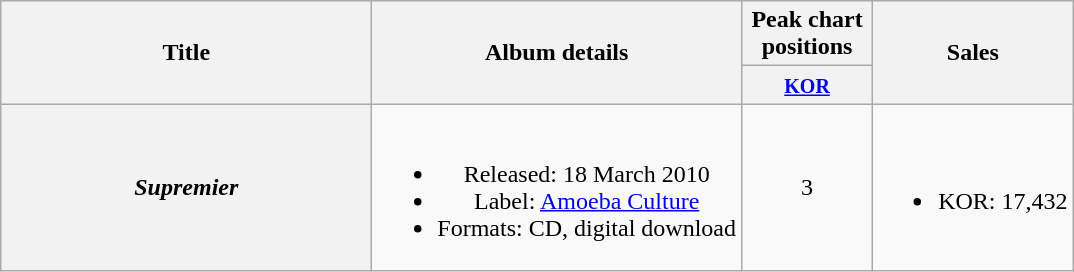<table class="wikitable plainrowheaders" style="text-align:center;">
<tr>
<th scope="col" rowspan="2" style="width:15em;">Title</th>
<th scope="col" rowspan="2">Album details</th>
<th scope="col" colspan="1" style="width:5em;">Peak chart positions</th>
<th rowspan="2">Sales</th>
</tr>
<tr>
<th><small><a href='#'>KOR</a></small><br></th>
</tr>
<tr>
<th scope="row"><em>Supremier</em></th>
<td><br><ul><li>Released: 18 March 2010</li><li>Label: <a href='#'>Amoeba Culture</a></li><li>Formats: CD, digital download</li></ul></td>
<td>3</td>
<td><br><ul><li>KOR: 17,432</li></ul></td>
</tr>
</table>
